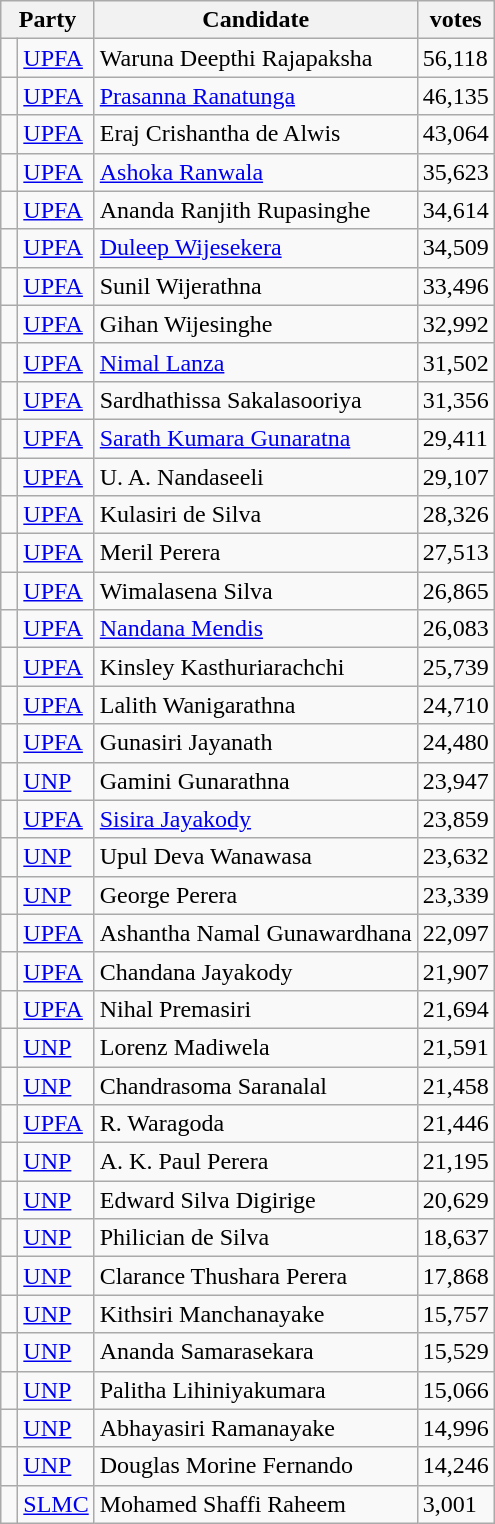<table class="wikitable sortable mw-collapsible">
<tr>
<th colspan="2">Party</th>
<th>Candidate</th>
<th>votes</th>
</tr>
<tr>
<td bgcolor=> </td>
<td align=left><a href='#'>UPFA</a></td>
<td>Waruna Deepthi Rajapaksha</td>
<td>56,118</td>
</tr>
<tr>
<td bgcolor=> </td>
<td align=left><a href='#'>UPFA</a></td>
<td><a href='#'>Prasanna Ranatunga</a></td>
<td>46,135</td>
</tr>
<tr>
<td bgcolor=> </td>
<td align=left><a href='#'>UPFA</a></td>
<td>Eraj Crishantha de Alwis</td>
<td>43,064</td>
</tr>
<tr>
<td bgcolor=> </td>
<td align=left><a href='#'>UPFA</a></td>
<td><a href='#'>Ashoka Ranwala</a></td>
<td>35,623</td>
</tr>
<tr>
<td bgcolor=> </td>
<td align=left><a href='#'>UPFA</a></td>
<td>Ananda Ranjith Rupasinghe</td>
<td>34,614</td>
</tr>
<tr>
<td bgcolor=> </td>
<td align=left><a href='#'>UPFA</a></td>
<td><a href='#'>Duleep Wijesekera</a></td>
<td>34,509</td>
</tr>
<tr>
<td bgcolor=> </td>
<td align=left><a href='#'>UPFA</a></td>
<td>Sunil Wijerathna</td>
<td>33,496</td>
</tr>
<tr>
<td bgcolor=> </td>
<td align=left><a href='#'>UPFA</a></td>
<td>Gihan Wijesinghe</td>
<td>32,992</td>
</tr>
<tr>
<td bgcolor=> </td>
<td align=left><a href='#'>UPFA</a></td>
<td><a href='#'>Nimal Lanza</a></td>
<td>31,502</td>
</tr>
<tr>
<td bgcolor=> </td>
<td align=left><a href='#'>UPFA</a></td>
<td>Sardhathissa Sakalasooriya</td>
<td>31,356</td>
</tr>
<tr>
<td bgcolor=> </td>
<td align=left><a href='#'>UPFA</a></td>
<td><a href='#'>Sarath Kumara Gunaratna</a></td>
<td>29,411</td>
</tr>
<tr>
<td bgcolor=> </td>
<td align=left><a href='#'>UPFA</a></td>
<td>U. A. Nandaseeli</td>
<td>29,107</td>
</tr>
<tr>
<td bgcolor=> </td>
<td align=left><a href='#'>UPFA</a></td>
<td>Kulasiri de Silva</td>
<td>28,326</td>
</tr>
<tr>
<td bgcolor=> </td>
<td align=left><a href='#'>UPFA</a></td>
<td>Meril Perera</td>
<td>27,513</td>
</tr>
<tr>
<td bgcolor=> </td>
<td align=left><a href='#'>UPFA</a></td>
<td>Wimalasena Silva</td>
<td>26,865</td>
</tr>
<tr>
<td bgcolor=> </td>
<td align=left><a href='#'>UPFA</a></td>
<td><a href='#'>Nandana Mendis</a></td>
<td>26,083</td>
</tr>
<tr>
<td bgcolor=> </td>
<td align=left><a href='#'>UPFA</a></td>
<td>Kinsley Kasthuriarachchi</td>
<td>25,739</td>
</tr>
<tr>
<td bgcolor=> </td>
<td align=left><a href='#'>UPFA</a></td>
<td>Lalith Wanigarathna</td>
<td>24,710</td>
</tr>
<tr>
<td bgcolor=> </td>
<td align=left><a href='#'>UPFA</a></td>
<td>Gunasiri Jayanath</td>
<td>24,480</td>
</tr>
<tr>
<td bgcolor=> </td>
<td align=left><a href='#'>UNP</a></td>
<td>Gamini Gunarathna</td>
<td>23,947</td>
</tr>
<tr>
<td bgcolor=> </td>
<td align=left><a href='#'>UPFA</a></td>
<td><a href='#'>Sisira Jayakody</a></td>
<td>23,859</td>
</tr>
<tr>
<td bgcolor=> </td>
<td align=left><a href='#'>UNP</a></td>
<td>Upul Deva Wanawasa</td>
<td>23,632</td>
</tr>
<tr>
<td bgcolor=> </td>
<td align=left><a href='#'>UNP</a></td>
<td>George Perera</td>
<td>23,339</td>
</tr>
<tr>
<td bgcolor=> </td>
<td align=left><a href='#'>UPFA</a></td>
<td>Ashantha Namal Gunawardhana</td>
<td>22,097</td>
</tr>
<tr>
<td bgcolor=> </td>
<td align=left><a href='#'>UPFA</a></td>
<td>Chandana Jayakody</td>
<td>21,907</td>
</tr>
<tr>
<td bgcolor=> </td>
<td align=left><a href='#'>UPFA</a></td>
<td>Nihal Premasiri</td>
<td>21,694</td>
</tr>
<tr>
<td bgcolor=> </td>
<td align=left><a href='#'>UNP</a></td>
<td>Lorenz Madiwela</td>
<td>21,591</td>
</tr>
<tr>
<td bgcolor=> </td>
<td align=left><a href='#'>UNP</a></td>
<td>Chandrasoma Saranalal</td>
<td>21,458</td>
</tr>
<tr>
<td bgcolor=> </td>
<td align=left><a href='#'>UPFA</a></td>
<td>R. Waragoda</td>
<td>21,446</td>
</tr>
<tr>
<td bgcolor=> </td>
<td align=left><a href='#'>UNP</a></td>
<td>A. K. Paul Perera</td>
<td>21,195</td>
</tr>
<tr>
<td bgcolor=> </td>
<td align=left><a href='#'>UNP</a></td>
<td>Edward Silva Digirige</td>
<td>20,629</td>
</tr>
<tr>
<td bgcolor=> </td>
<td align=left><a href='#'>UNP</a></td>
<td>Philician de Silva</td>
<td>18,637</td>
</tr>
<tr>
<td bgcolor=> </td>
<td align=left><a href='#'>UNP</a></td>
<td>Clarance Thushara Perera</td>
<td>17,868</td>
</tr>
<tr>
<td bgcolor=> </td>
<td align=left><a href='#'>UNP</a></td>
<td>Kithsiri Manchanayake</td>
<td>15,757</td>
</tr>
<tr>
<td bgcolor=> </td>
<td align=left><a href='#'>UNP</a></td>
<td>Ananda Samarasekara</td>
<td>15,529</td>
</tr>
<tr>
<td bgcolor=> </td>
<td align=left><a href='#'>UNP</a></td>
<td>Palitha Lihiniyakumara</td>
<td>15,066</td>
</tr>
<tr>
<td bgcolor=> </td>
<td align=left><a href='#'>UNP</a></td>
<td>Abhayasiri Ramanayake</td>
<td>14,996</td>
</tr>
<tr>
<td bgcolor=> </td>
<td align=left><a href='#'>UNP</a></td>
<td>Douglas Morine Fernando</td>
<td>14,246</td>
</tr>
<tr>
<td bgcolor=> </td>
<td align=left><a href='#'>SLMC</a></td>
<td>Mohamed Shaffi Raheem</td>
<td>3,001</td>
</tr>
</table>
